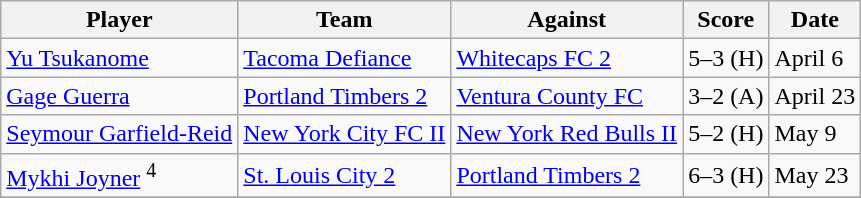<table class="wikitable">
<tr>
<th>Player</th>
<th>Team</th>
<th>Against</th>
<th>Score</th>
<th>Date</th>
</tr>
<tr>
<td> <a href='#'>Yu Tsukanome</a></td>
<td><a href='#'>Tacoma Defiance</a></td>
<td><a href='#'>Whitecaps FC 2</a></td>
<td style="text-align:center;">5–3 (H)</td>
<td>April 6</td>
</tr>
<tr>
<td> <a href='#'>Gage Guerra</a></td>
<td><a href='#'>Portland Timbers 2</a></td>
<td><a href='#'>Ventura County FC</a></td>
<td style="text-align:center;">3–2 (A)</td>
<td>April 23</td>
</tr>
<tr>
<td> <a href='#'>Seymour Garfield-Reid</a></td>
<td><a href='#'>New York City FC II</a></td>
<td><a href='#'>New York Red Bulls II</a></td>
<td style="text-align:center;">5–2 (H)</td>
<td>May 9</td>
</tr>
<tr>
<td> <a href='#'>Mykhi Joyner</a> <sup>4</sup></td>
<td><a href='#'>St. Louis City 2</a></td>
<td><a href='#'>Portland Timbers 2</a></td>
<td style="text-align:center;">6–3 (H)</td>
<td>May 23</td>
</tr>
<tr>
</tr>
</table>
